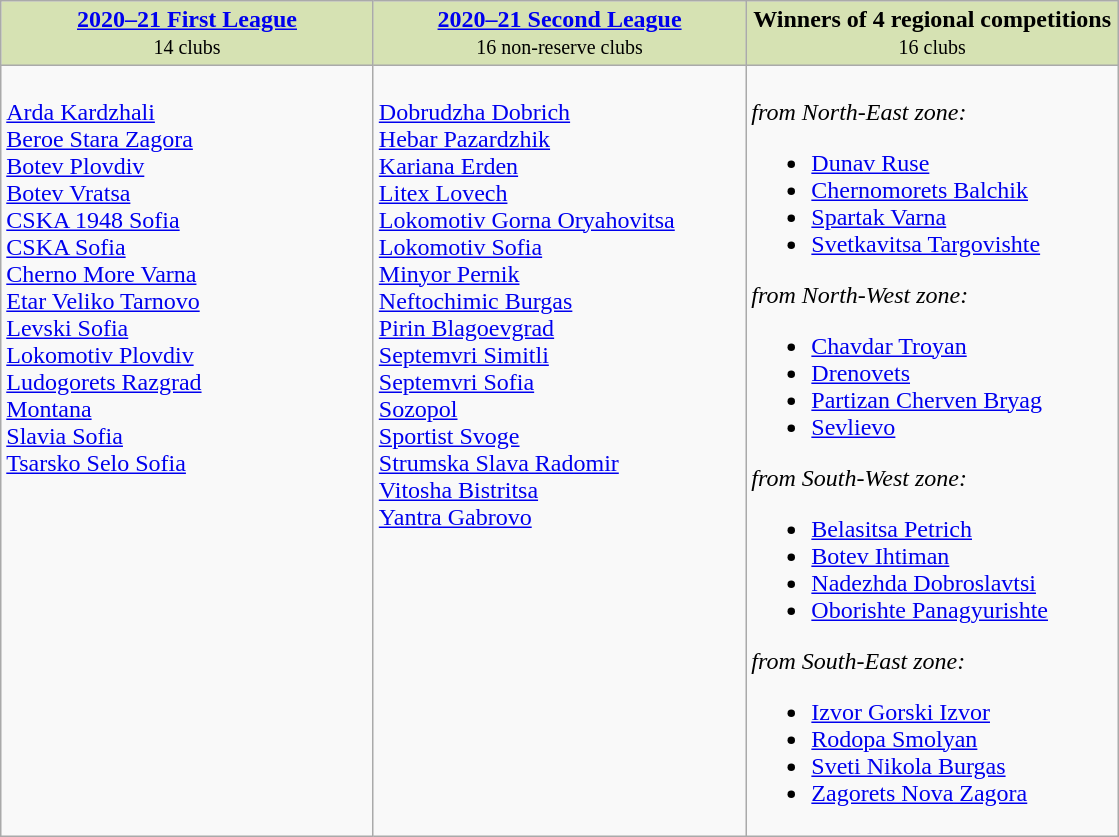<table class="wikitable">
<tr valign="top" bgcolor="#D6E2B3">
<td align="center" width="33%"><strong><a href='#'>2020–21 First League</a></strong><br><small>14 clubs</small></td>
<td align="center" width="33%"><strong><a href='#'>2020–21 Second League</a></strong><br><small>16 non-reserve clubs</small></td>
<td align="center" width="33%"><strong>Winners of 4 regional competitions</strong><br><small>16 clubs</small></td>
</tr>
<tr valign="top">
<td><br><a href='#'>Arda Kardzhali</a><br>
<a href='#'>Beroe Stara Zagora</a><br>
<a href='#'>Botev Plovdiv</a><br>
<a href='#'>Botev Vratsa</a><br>
<a href='#'>CSKA 1948 Sofia</a><br>
<a href='#'>CSKA Sofia</a><br>
<a href='#'>Cherno More Varna</a><br>
<a href='#'>Etar Veliko Tarnovo</a><br>
<a href='#'>Levski Sofia</a><br>
<a href='#'>Lokomotiv Plovdiv</a><br>
<a href='#'>Ludogorets Razgrad</a><br>
<a href='#'>Montana</a><br>
<a href='#'>Slavia Sofia</a><br>
<a href='#'>Tsarsko Selo Sofia</a></td>
<td><br><a href='#'>Dobrudzha Dobrich</a><br>
<a href='#'>Hebar Pazardzhik</a><br>
<a href='#'>Kariana Erden</a><br>
<a href='#'>Litex Lovech</a><br>
<a href='#'>Lokomotiv Gorna Oryahovitsa</a><br>
<a href='#'>Lokomotiv Sofia</a><br>
<a href='#'>Minyor Pernik</a><br>
<a href='#'>Neftochimic Burgas</a><br>
<a href='#'>Pirin Blagoevgrad</a><br>
<a href='#'>Septemvri Simitli</a><br>
<a href='#'>Septemvri Sofia</a><br>
<a href='#'>Sozopol</a><br>
<a href='#'>Sportist Svoge</a><br>
<a href='#'>Strumska Slava Radomir</a><br>
<a href='#'>Vitosha Bistritsa</a><br>
<a href='#'>Yantra Gabrovo</a></td>
<td><br><em>from North-East zone:</em><ul><li><a href='#'>Dunav Ruse</a></li><li><a href='#'>Chernomorets Balchik</a></li><li><a href='#'>Spartak Varna</a></li><li><a href='#'>Svetkavitsa Targovishte</a></li></ul><em>from North-West zone:</em><ul><li><a href='#'>Chavdar Troyan</a></li><li><a href='#'>Drenovets</a></li><li><a href='#'>Partizan Cherven Bryag</a></li><li><a href='#'>Sevlievo</a></li></ul><em>from South-West zone:</em><ul><li><a href='#'>Belasitsa Petrich</a></li><li><a href='#'>Botev Ihtiman</a></li><li><a href='#'>Nadezhda Dobroslavtsi</a></li><li><a href='#'>Oborishte Panagyurishte</a></li></ul><em>from South-East zone:</em><ul><li><a href='#'>Izvor Gorski Izvor</a></li><li><a href='#'>Rodopa Smolyan</a></li><li><a href='#'>Sveti Nikola Burgas</a></li><li><a href='#'>Zagorets Nova Zagora</a></li></ul></td>
</tr>
</table>
